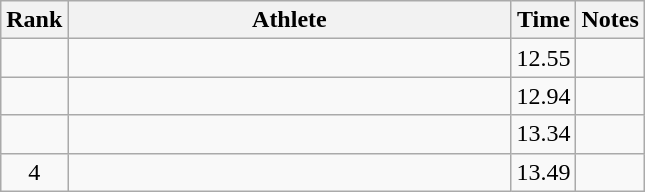<table class="wikitable" style="text-align:center">
<tr>
<th>Rank</th>
<th Style="width:18em">Athlete</th>
<th>Time</th>
<th>Notes</th>
</tr>
<tr>
<td></td>
<td style="text-align:left"></td>
<td>12.55</td>
<td></td>
</tr>
<tr>
<td></td>
<td style="text-align:left"></td>
<td>12.94</td>
<td></td>
</tr>
<tr>
<td></td>
<td style="text-align:left"></td>
<td>13.34</td>
<td></td>
</tr>
<tr>
<td>4</td>
<td style="text-align:left"></td>
<td>13.49</td>
<td></td>
</tr>
</table>
